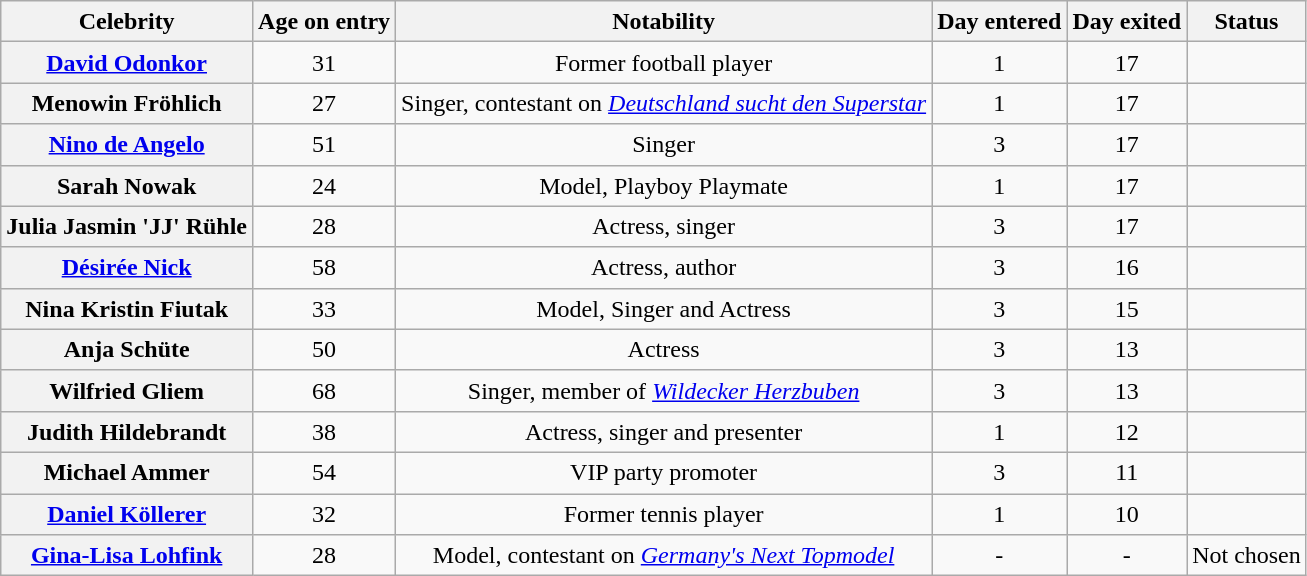<table class="wikitable sortable" style="text-align:center; line-height:20px; width:auto;">
<tr>
<th scope="col">Celebrity</th>
<th scope="col">Age on entry</th>
<th scope="col">Notability</th>
<th scope="col">Day entered</th>
<th scope="col">Day exited</th>
<th scope="col">Status</th>
</tr>
<tr>
<th><a href='#'>David Odonkor</a></th>
<td>31</td>
<td>Former football player</td>
<td>1</td>
<td>17</td>
<td></td>
</tr>
<tr>
<th>Menowin Fröhlich</th>
<td>27</td>
<td>Singer, contestant on <em><a href='#'>Deutschland sucht den Superstar</a></em></td>
<td>1</td>
<td>17</td>
<td></td>
</tr>
<tr>
<th><a href='#'>Nino de Angelo</a></th>
<td>51</td>
<td>Singer</td>
<td>3</td>
<td>17</td>
<td></td>
</tr>
<tr>
<th>Sarah Nowak</th>
<td>24</td>
<td>Model, Playboy Playmate</td>
<td>1</td>
<td>17</td>
<td></td>
</tr>
<tr>
<th>Julia Jasmin 'JJ' Rühle</th>
<td>28</td>
<td>Actress, singer</td>
<td>3</td>
<td>17</td>
<td></td>
</tr>
<tr>
<th><a href='#'>Désirée Nick</a></th>
<td>58</td>
<td>Actress, author</td>
<td>3</td>
<td>16</td>
<td></td>
</tr>
<tr>
<th>Nina Kristin Fiutak</th>
<td>33</td>
<td>Model, Singer and Actress</td>
<td>3</td>
<td>15</td>
<td></td>
</tr>
<tr>
<th>Anja Schüte</th>
<td>50</td>
<td>Actress</td>
<td>3</td>
<td>13</td>
<td></td>
</tr>
<tr>
<th>Wilfried Gliem</th>
<td>68</td>
<td>Singer, member of <em><a href='#'>Wildecker Herzbuben</a></em></td>
<td>3</td>
<td>13</td>
<td></td>
</tr>
<tr>
<th>Judith Hildebrandt</th>
<td>38</td>
<td>Actress, singer and presenter</td>
<td>1</td>
<td>12</td>
<td></td>
</tr>
<tr>
<th>Michael Ammer</th>
<td>54</td>
<td>VIP party promoter</td>
<td>3</td>
<td>11</td>
<td></td>
</tr>
<tr>
<th><a href='#'>Daniel Köllerer</a></th>
<td>32</td>
<td>Former tennis player</td>
<td>1</td>
<td>10</td>
<td></td>
</tr>
<tr>
<th><a href='#'>Gina-Lisa Lohfink</a></th>
<td>28</td>
<td>Model, contestant on <em><a href='#'>Germany's Next Topmodel</a></em></td>
<td>-</td>
<td>-</td>
<td>Not chosen</td>
</tr>
</table>
